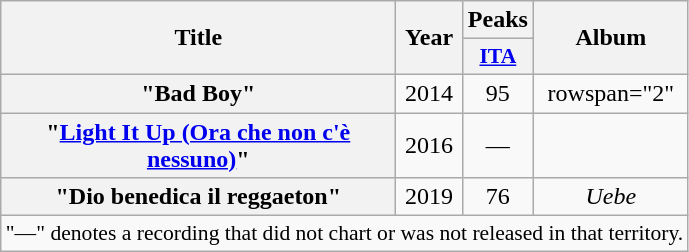<table class="wikitable plainrowheaders" style="text-align:center;">
<tr>
<th scope="col" style="width:16em;" rowspan="2">Title</th>
<th scope="col" rowspan="2">Year</th>
<th scope="col">Peaks</th>
<th scope="col" rowspan="2">Album</th>
</tr>
<tr>
<th scope="col" style="width:2.5em;font-size:90%;"><a href='#'>ITA</a><br></th>
</tr>
<tr>
<th scope="row">"Bad Boy"<br></th>
<td>2014</td>
<td>95</td>
<td>rowspan="2" </td>
</tr>
<tr>
<th scope="row">"<a href='#'>Light It Up (Ora che non c'è nessuno)</a>"<br></th>
<td>2016</td>
<td>—</td>
</tr>
<tr>
<th scope="row">"Dio benedica il reggaeton"<br></th>
<td>2019</td>
<td>76</td>
<td><em>Uebe</em></td>
</tr>
<tr>
<td colspan="14" style="font-size:90%">"—" denotes a recording that did not chart or was not released in that territory.</td>
</tr>
</table>
